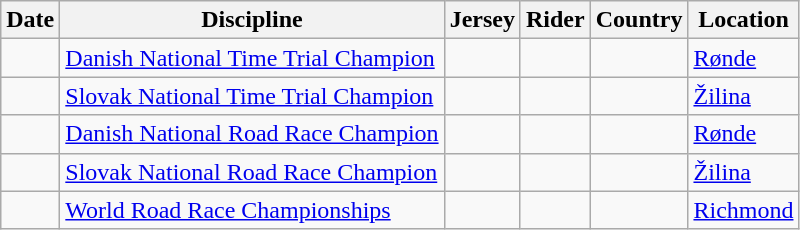<table class="wikitable">
<tr>
<th>Date</th>
<th>Discipline</th>
<th>Jersey</th>
<th>Rider</th>
<th>Country</th>
<th>Location</th>
</tr>
<tr>
<td></td>
<td><a href='#'>Danish National Time Trial Champion</a></td>
<td></td>
<td></td>
<td></td>
<td><a href='#'>Rønde</a></td>
</tr>
<tr>
<td></td>
<td><a href='#'>Slovak National Time Trial Champion</a></td>
<td></td>
<td></td>
<td></td>
<td><a href='#'>Žilina</a></td>
</tr>
<tr>
<td></td>
<td><a href='#'>Danish National Road Race Champion</a></td>
<td></td>
<td></td>
<td></td>
<td><a href='#'>Rønde</a></td>
</tr>
<tr>
<td></td>
<td><a href='#'>Slovak National Road Race Champion</a></td>
<td></td>
<td></td>
<td></td>
<td><a href='#'>Žilina</a></td>
</tr>
<tr>
<td></td>
<td><a href='#'>World Road Race Championships</a></td>
<td></td>
<td></td>
<td></td>
<td><a href='#'>Richmond</a></td>
</tr>
</table>
